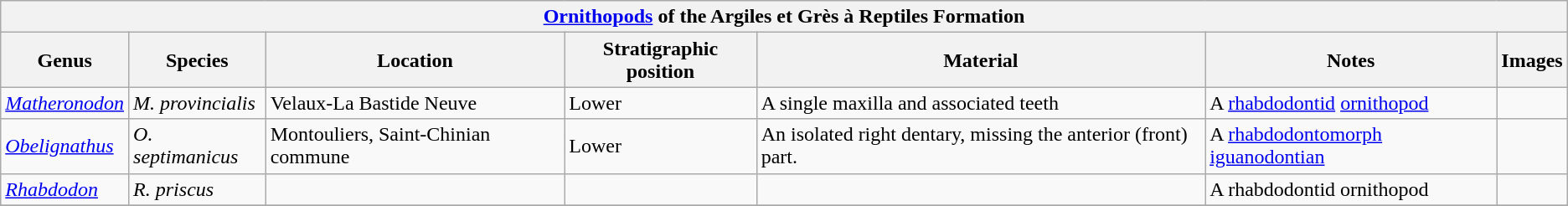<table class="wikitable" align="center">
<tr>
<th colspan="7" align="center"><a href='#'>Ornithopods</a> of the Argiles et Grès à Reptiles Formation</th>
</tr>
<tr>
<th>Genus</th>
<th>Species</th>
<th>Location</th>
<th>Stratigraphic position</th>
<th>Material</th>
<th>Notes</th>
<th>Images</th>
</tr>
<tr>
<td><em><a href='#'>Matheronodon</a></em></td>
<td><em>M. provincialis</em></td>
<td>Velaux-La Bastide Neuve</td>
<td>Lower</td>
<td>A single maxilla and associated teeth</td>
<td>A <a href='#'>rhabdodontid</a> <a href='#'>ornithopod</a></td>
<td></td>
</tr>
<tr>
<td><em><a href='#'>Obelignathus</a></em></td>
<td><em>O. septimanicus</em></td>
<td>Montouliers, Saint-Chinian commune</td>
<td>Lower</td>
<td>An isolated right dentary, missing the anterior (front) part.</td>
<td>A <a href='#'>rhabdodontomorph</a> <a href='#'>iguanodontian</a></td>
<td><br></td>
</tr>
<tr>
<td><em><a href='#'>Rhabdodon</a></em></td>
<td><em>R. priscus</em></td>
<td></td>
<td></td>
<td></td>
<td>A rhabdodontid ornithopod</td>
<td></td>
</tr>
<tr>
</tr>
</table>
